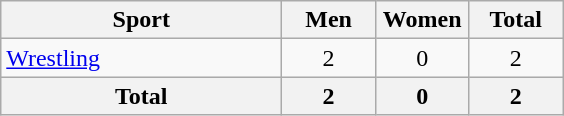<table class="wikitable sortable" style="text-align:center;">
<tr>
<th width=180>Sport</th>
<th width=55>Men</th>
<th width=55>Women</th>
<th width=55>Total</th>
</tr>
<tr>
<td align=left><a href='#'>Wrestling</a></td>
<td>2</td>
<td>0</td>
<td>2</td>
</tr>
<tr>
<th>Total</th>
<th>2</th>
<th>0</th>
<th>2</th>
</tr>
</table>
